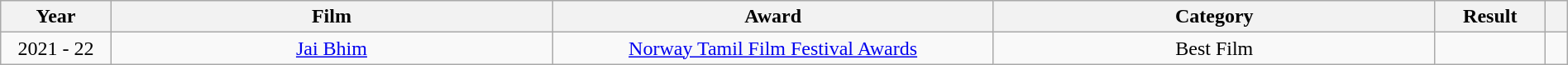<table class="wikitable sortable" style="width:100%;">
<tr>
<th style="width:5%;">Year</th>
<th style="width:20%;">Film</th>
<th style="width:20%;">Award</th>
<th style="width:20%;">Category</th>
<th style="width:5%;">Result</th>
<th style="width:1%;" class="unsortable"></th>
</tr>
<tr>
<td rowspan="4" style="text-align:center;">2021 - 22</td>
<td rowspan="4" style="text-align:center;"><a href='#'>Jai Bhim</a></td>
<td style="text-align:center;"rowspan="1"><a href='#'>Norway Tamil Film Festival Awards</a></td>
<td style="text-align:center;">Best Film</td>
<td></td>
<td></td>
</tr>
</table>
